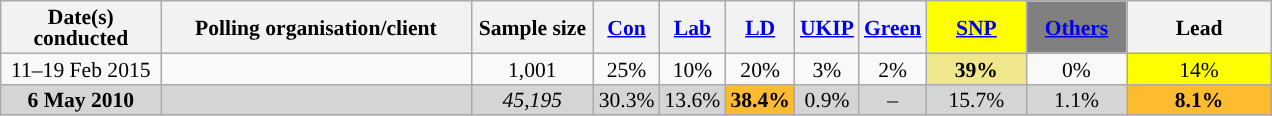<table class="wikitable sortable" style="text-align:center;font-size:90%;line-height:14px">
<tr>
<th ! style="width:100px;">Date(s)<br>conducted</th>
<th style="width:200px;">Polling organisation/client</th>
<th class="unsortable" style="width:75px;">Sample size</th>
<th class="unsortable" style="background:"><a href='#'><span>Con</span></a></th>
<th class="unsortable" style="background:"><a href='#'><span>Lab</span></a></th>
<th class="unsortable" style="background:"><a href='#'><span>LD</span></a></th>
<th class="unsortable" style="background:"><a href='#'><span>UKIP</span></a></th>
<th class="unsortable" style="background:"><a href='#'><span>Green</span></a></th>
<th class="unsortable" style="background:#ffff00; width:60px;"><a href='#'><span>SNP</span></a></th>
<th class="unsortable" style="background:gray; width:60px;"><a href='#'><span>Others</span></a></th>
<th class="unsortable" style="width:90px;">Lead</th>
</tr>
<tr>
<td>11–19 Feb 2015</td>
<td> </td>
<td>1,001</td>
<td>25%</td>
<td>10%</td>
<td>20%</td>
<td>3%</td>
<td>2%</td>
<td style="background:khaki"><strong>39%</strong></td>
<td>0%</td>
<td style="background:#ff0"><span>14% </span></td>
</tr>
<tr>
<td style="background:#D5D5D5"><strong>6 May 2010</strong></td>
<td style="background:#D5D5D5"></td>
<td style="background:#D5D5D5"><em>45,195</em></td>
<td style="background:#D5D5D5">30.3%</td>
<td style="background:#D5D5D5">13.6%</td>
<td style="background:#fdbb30"><strong>38.4%</strong></td>
<td style="background:#D5D5D5">0.9%</td>
<td style="background:#D5D5D5">–</td>
<td style="background:#D5D5D5">15.7%</td>
<td style="background:#D5D5D5">1.1%</td>
<td style="background:#fdbb30"><span><strong>8.1% </strong></span></td>
</tr>
</table>
